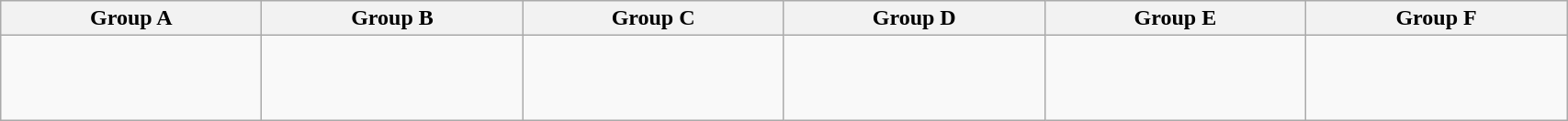<table class="wikitable" style="width:90%;">
<tr>
<th width=16%>Group A</th>
<th width=16%>Group B</th>
<th width=16%>Group C</th>
<th width=16%>Group D</th>
<th width=16%>Group E</th>
<th width=16%>Group F</th>
</tr>
<tr>
<td><br><br><br></td>
<td><br><br><br></td>
<td><br><br><br></td>
<td><br><br><br></td>
<td><br><br><br></td>
<td><br><br><br></td>
</tr>
</table>
